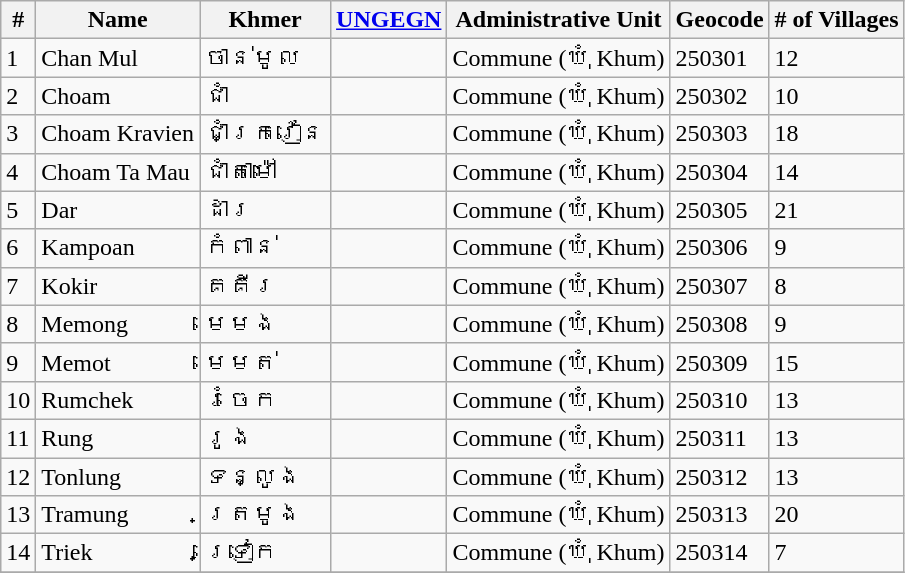<table class="wikitable sortable">
<tr>
<th>#</th>
<th>Name</th>
<th>Khmer</th>
<th><a href='#'>UNGEGN</a></th>
<th>Administrative Unit</th>
<th>Geocode</th>
<th># of Villages</th>
</tr>
<tr>
<td>1</td>
<td>Chan Mul</td>
<td>ចាន់មូល</td>
<td></td>
<td>Commune (ឃុំ Khum)</td>
<td>250301</td>
<td>12</td>
</tr>
<tr>
<td>2</td>
<td>Choam</td>
<td>ជាំ</td>
<td></td>
<td>Commune (ឃុំ Khum)</td>
<td>250302</td>
<td>10</td>
</tr>
<tr>
<td>3</td>
<td>Choam Kravien</td>
<td>ជាំក្រវៀន</td>
<td></td>
<td>Commune (ឃុំ Khum)</td>
<td>250303</td>
<td>18</td>
</tr>
<tr>
<td>4</td>
<td>Choam Ta Mau</td>
<td>ជាំតាម៉ៅ</td>
<td></td>
<td>Commune (ឃុំ Khum)</td>
<td>250304</td>
<td>14</td>
</tr>
<tr>
<td>5</td>
<td>Dar</td>
<td>ដារ</td>
<td></td>
<td>Commune (ឃុំ Khum)</td>
<td>250305</td>
<td>21</td>
</tr>
<tr>
<td>6</td>
<td>Kampoan</td>
<td>កំពាន់</td>
<td></td>
<td>Commune (ឃុំ Khum)</td>
<td>250306</td>
<td>9</td>
</tr>
<tr>
<td>7</td>
<td>Kokir</td>
<td>គគីរ</td>
<td></td>
<td>Commune (ឃុំ Khum)</td>
<td>250307</td>
<td>8</td>
</tr>
<tr>
<td>8</td>
<td>Memong</td>
<td>មេមង</td>
<td></td>
<td>Commune (ឃុំ Khum)</td>
<td>250308</td>
<td>9</td>
</tr>
<tr>
<td>9</td>
<td>Memot</td>
<td>មេមត់</td>
<td></td>
<td>Commune (ឃុំ Khum)</td>
<td>250309</td>
<td>15</td>
</tr>
<tr>
<td>10</td>
<td>Rumchek</td>
<td>រំចេក</td>
<td></td>
<td>Commune (ឃុំ Khum)</td>
<td>250310</td>
<td>13</td>
</tr>
<tr>
<td>11</td>
<td>Rung</td>
<td>រូង</td>
<td></td>
<td>Commune (ឃុំ Khum)</td>
<td>250311</td>
<td>13</td>
</tr>
<tr>
<td>12</td>
<td>Tonlung</td>
<td>ទន្លូង</td>
<td></td>
<td>Commune (ឃុំ Khum)</td>
<td>250312</td>
<td>13</td>
</tr>
<tr>
<td>13</td>
<td>Tramung</td>
<td>ត្រមូង</td>
<td></td>
<td>Commune (ឃុំ Khum)</td>
<td>250313</td>
<td>20</td>
</tr>
<tr>
<td>14</td>
<td>Triek</td>
<td>ទ្រៀក</td>
<td></td>
<td>Commune (ឃុំ Khum)</td>
<td>250314</td>
<td>7</td>
</tr>
<tr>
</tr>
</table>
